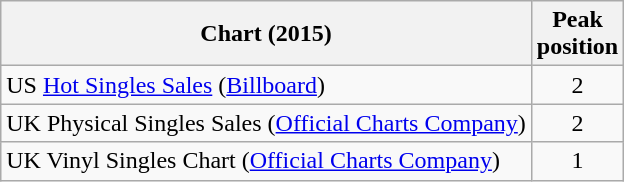<table class="wikitable sortable">
<tr>
<th>Chart (2015)</th>
<th>Peak<br>position</th>
</tr>
<tr>
<td>US <a href='#'>Hot Singles Sales</a> (<a href='#'>Billboard</a>)</td>
<td align="center">2</td>
</tr>
<tr>
<td>UK Physical Singles Sales (<a href='#'>Official Charts Company</a>)</td>
<td align="center">2</td>
</tr>
<tr>
<td>UK Vinyl Singles Chart (<a href='#'>Official Charts Company</a>)</td>
<td align="center">1</td>
</tr>
</table>
